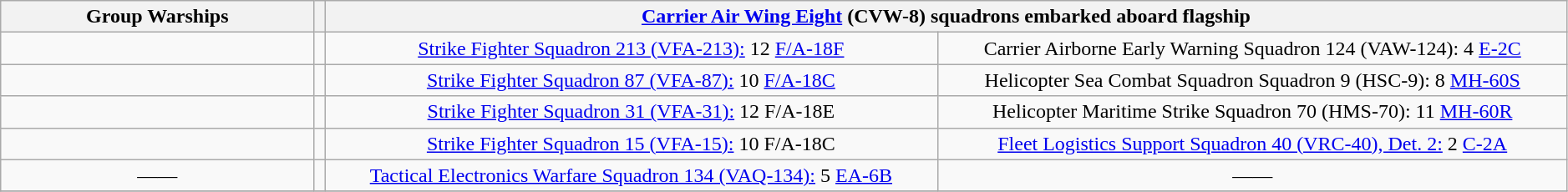<table class="wikitable" style="text-align:center" width=99%>
<tr>
<th colspan="1" width="20%" align="center">Group Warships</th>
<th colspan="1" width="0%" align="center"></th>
<th colspan="2" align="center"><a href='#'>Carrier Air Wing Eight</a> (CVW-8) squadrons embarked aboard flagship </th>
</tr>
<tr>
<td></td>
<td></td>
<td><a href='#'>Strike Fighter Squadron 213 (VFA-213):</a> 12 <a href='#'>F/A-18F</a></td>
<td>Carrier Airborne Early Warning Squadron 124 (VAW-124):  4 <a href='#'>E-2C</a></td>
</tr>
<tr>
<td></td>
<td></td>
<td><a href='#'>Strike Fighter Squadron 87 (VFA-87):</a> 10 <a href='#'>F/A-18C</a></td>
<td>Helicopter Sea Combat Squadron Squadron 9 (HSC-9):  8 <a href='#'>MH-60S</a></td>
</tr>
<tr>
<td></td>
<td></td>
<td><a href='#'>Strike Fighter Squadron 31 (VFA-31):</a> 12 F/A-18E</td>
<td>Helicopter Maritime Strike Squadron 70 (HMS-70):  11 <a href='#'>MH-60R</a></td>
</tr>
<tr>
<td></td>
<td></td>
<td><a href='#'>Strike Fighter Squadron 15 (VFA-15):</a> 10 F/A-18C</td>
<td><a href='#'>Fleet Logistics Support Squadron 40 (VRC-40), Det. 2:</a> 2 <a href='#'>C-2A</a></td>
</tr>
<tr>
<td>——</td>
<td></td>
<td><a href='#'>Tactical Electronics Warfare Squadron 134 (VAQ-134):</a> 5 <a href='#'>EA-6B</a></td>
<td>——</td>
</tr>
<tr>
</tr>
</table>
